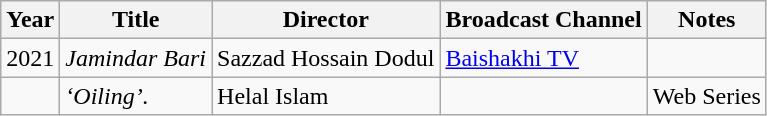<table class="wikitable">
<tr>
<th>Year</th>
<th>Title</th>
<th>Director</th>
<th>Broadcast Channel</th>
<th>Notes</th>
</tr>
<tr>
<td>2021</td>
<td><em>Jamindar Bari</em></td>
<td>Sazzad Hossain Dodul</td>
<td><a href='#'>Baishakhi TV</a></td>
<td></td>
</tr>
<tr>
<td></td>
<td><em>‘Oiling’.</em></td>
<td>Helal Islam</td>
<td></td>
<td>Web Series</td>
</tr>
</table>
